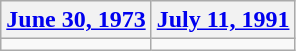<table class=wikitable>
<tr>
<th><a href='#'>June 30, 1973</a></th>
<th><a href='#'>July 11, 1991</a></th>
</tr>
<tr>
<td></td>
<td></td>
</tr>
</table>
